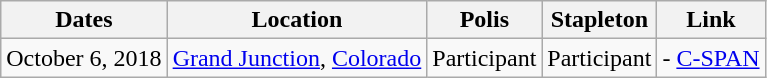<table class="wikitable" style="text-align:center">
<tr>
<th>Dates</th>
<th>Location</th>
<th>Polis</th>
<th>Stapleton</th>
<th>Link</th>
</tr>
<tr>
<td>October 6, 2018</td>
<td><a href='#'>Grand Junction</a>, <a href='#'>Colorado</a></td>
<td>Participant</td>
<td>Participant</td>
<td align=left> - <a href='#'>C-SPAN</a></td>
</tr>
</table>
